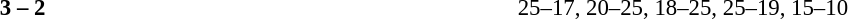<table width=100% cellspacing=1>
<tr>
<th width=20%></th>
<th width=12%></th>
<th width=20%></th>
<th width=33%></th>
<td></td>
</tr>
<tr style=font-size:95%>
<td align=right><strong></strong></td>
<td align=center><strong>3 – 2</strong></td>
<td></td>
<td>25–17, 20–25, 18–25, 25–19, 15–10</td>
</tr>
</table>
